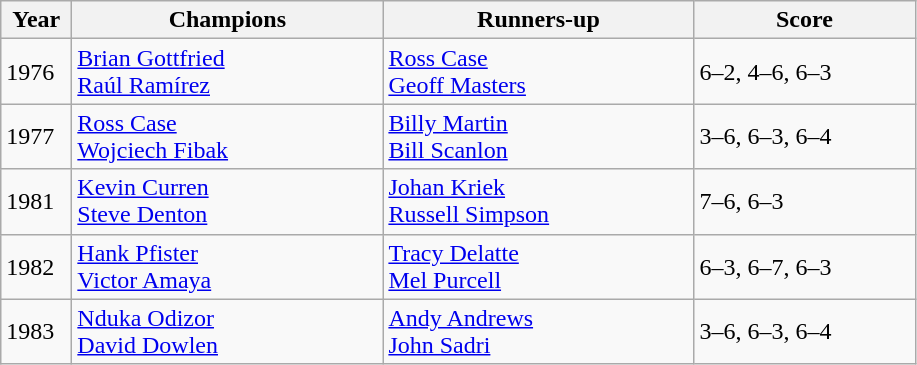<table class=wikitable>
<tr>
<th style="width:40px">Year</th>
<th style="width:200px">Champions</th>
<th style="width:200px">Runners-up</th>
<th style="width:140px" class="unsortable">Score</th>
</tr>
<tr>
<td>1976</td>
<td> <a href='#'>Brian Gottfried</a><br> <a href='#'>Raúl Ramírez</a></td>
<td> <a href='#'>Ross Case</a><br> <a href='#'>Geoff Masters</a></td>
<td>6–2, 4–6, 6–3</td>
</tr>
<tr>
<td>1977</td>
<td> <a href='#'>Ross Case</a><br> <a href='#'>Wojciech Fibak</a></td>
<td> <a href='#'>Billy Martin</a><br> <a href='#'>Bill Scanlon</a></td>
<td>3–6, 6–3, 6–4</td>
</tr>
<tr>
<td>1981</td>
<td> <a href='#'>Kevin Curren</a><br> <a href='#'>Steve Denton</a></td>
<td> <a href='#'>Johan Kriek</a><br> <a href='#'>Russell Simpson</a></td>
<td>7–6, 6–3</td>
</tr>
<tr>
<td>1982</td>
<td> <a href='#'>Hank Pfister</a><br> <a href='#'>Victor Amaya</a></td>
<td> <a href='#'>Tracy Delatte</a><br> <a href='#'>Mel Purcell</a></td>
<td>6–3, 6–7, 6–3</td>
</tr>
<tr>
<td>1983</td>
<td> <a href='#'>Nduka Odizor</a><br> <a href='#'>David Dowlen</a></td>
<td> <a href='#'>Andy Andrews</a><br> <a href='#'>John Sadri</a></td>
<td>3–6, 6–3, 6–4</td>
</tr>
</table>
